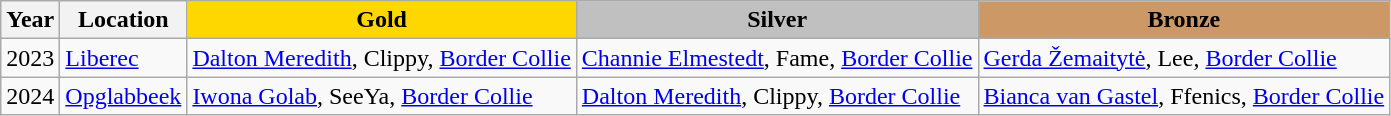<table class="wikitable">
<tr>
<th>Year</th>
<th>Location</th>
<th style="background-color:gold;">Gold</th>
<th style="background-color:silver;">Silver</th>
<th style="background-color:#cc9966;">Bronze</th>
</tr>
<tr>
<td>2023</td>
<td> <a href='#'>Liberec</a></td>
<td> <a href='#'>Dalton Meredith</a>, Clippy, <a href='#'>Border Collie</a></td>
<td> <a href='#'>Channie Elmestedt</a>, Fame, <a href='#'>Border Collie</a></td>
<td> <a href='#'>Gerda Žemaitytė</a>, Lee, <a href='#'>Border Collie</a></td>
</tr>
<tr>
<td>2024</td>
<td> <a href='#'>Opglabbeek</a></td>
<td> <a href='#'>Iwona Golab</a>, SeeYa, <a href='#'>Border Collie</a></td>
<td> <a href='#'>Dalton Meredith</a>, Clippy, <a href='#'>Border Collie</a></td>
<td> <a href='#'>Bianca van Gastel</a>, Ffenics, <a href='#'>Border Collie</a></td>
</tr>
</table>
